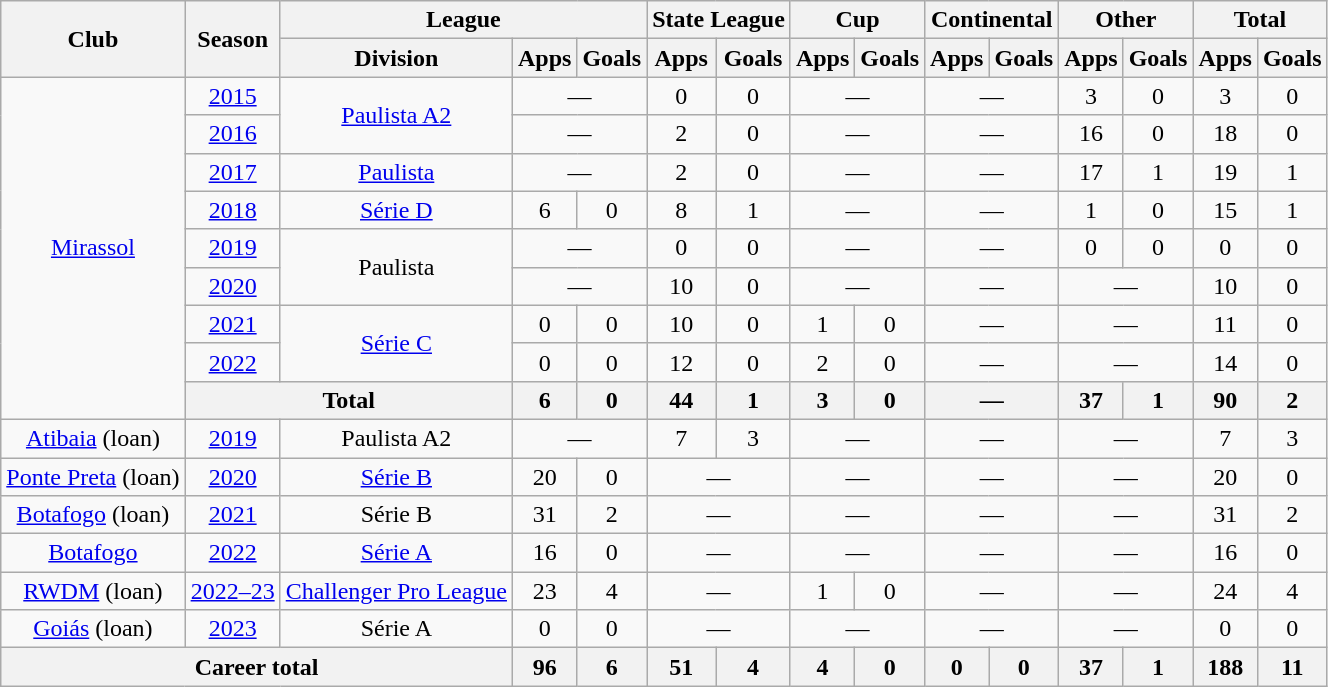<table class="wikitable" style="text-align: center">
<tr>
<th rowspan="2">Club</th>
<th rowspan="2">Season</th>
<th colspan="3">League</th>
<th colspan="2">State League</th>
<th colspan="2">Cup</th>
<th colspan="2">Continental</th>
<th colspan="2">Other</th>
<th colspan="2">Total</th>
</tr>
<tr>
<th>Division</th>
<th>Apps</th>
<th>Goals</th>
<th>Apps</th>
<th>Goals</th>
<th>Apps</th>
<th>Goals</th>
<th>Apps</th>
<th>Goals</th>
<th>Apps</th>
<th>Goals</th>
<th>Apps</th>
<th>Goals</th>
</tr>
<tr>
<td rowspan="9"><a href='#'>Mirassol</a></td>
<td><a href='#'>2015</a></td>
<td rowspan="2"><a href='#'>Paulista A2</a></td>
<td colspan="2">—</td>
<td>0</td>
<td>0</td>
<td colspan="2">—</td>
<td colspan="2">—</td>
<td>3</td>
<td>0</td>
<td>3</td>
<td>0</td>
</tr>
<tr>
<td><a href='#'>2016</a></td>
<td colspan="2">—</td>
<td>2</td>
<td>0</td>
<td colspan="2">—</td>
<td colspan="2">—</td>
<td>16</td>
<td>0</td>
<td>18</td>
<td>0</td>
</tr>
<tr>
<td><a href='#'>2017</a></td>
<td><a href='#'>Paulista</a></td>
<td colspan="2">—</td>
<td>2</td>
<td>0</td>
<td colspan="2">—</td>
<td colspan="2">—</td>
<td>17</td>
<td>1</td>
<td>19</td>
<td>1</td>
</tr>
<tr>
<td><a href='#'>2018</a></td>
<td><a href='#'>Série D</a></td>
<td>6</td>
<td>0</td>
<td>8</td>
<td>1</td>
<td colspan="2">—</td>
<td colspan="2">—</td>
<td>1</td>
<td>0</td>
<td>15</td>
<td>1</td>
</tr>
<tr>
<td><a href='#'>2019</a></td>
<td rowspan="2">Paulista</td>
<td colspan="2">—</td>
<td>0</td>
<td>0</td>
<td colspan="2">—</td>
<td colspan="2">—</td>
<td>0</td>
<td>0</td>
<td>0</td>
<td>0</td>
</tr>
<tr>
<td><a href='#'>2020</a></td>
<td colspan="2">—</td>
<td>10</td>
<td>0</td>
<td colspan="2">—</td>
<td colspan="2">—</td>
<td colspan="2">—</td>
<td>10</td>
<td>0</td>
</tr>
<tr>
<td><a href='#'>2021</a></td>
<td rowspan="2"><a href='#'>Série C</a></td>
<td>0</td>
<td>0</td>
<td>10</td>
<td>0</td>
<td>1</td>
<td>0</td>
<td colspan="2">—</td>
<td colspan="2">—</td>
<td>11</td>
<td>0</td>
</tr>
<tr>
<td><a href='#'>2022</a></td>
<td>0</td>
<td>0</td>
<td>12</td>
<td>0</td>
<td>2</td>
<td>0</td>
<td colspan="2">—</td>
<td colspan="2">—</td>
<td>14</td>
<td>0</td>
</tr>
<tr>
<th colspan="2">Total</th>
<th>6</th>
<th>0</th>
<th>44</th>
<th>1</th>
<th>3</th>
<th>0</th>
<th colspan="2">—</th>
<th>37</th>
<th>1</th>
<th>90</th>
<th>2</th>
</tr>
<tr>
<td><a href='#'>Atibaia</a> (loan)</td>
<td><a href='#'>2019</a></td>
<td>Paulista A2</td>
<td colspan="2">—</td>
<td>7</td>
<td>3</td>
<td colspan="2">—</td>
<td colspan="2">—</td>
<td colspan="2">—</td>
<td>7</td>
<td>3</td>
</tr>
<tr>
<td><a href='#'>Ponte Preta</a> (loan)</td>
<td><a href='#'>2020</a></td>
<td><a href='#'>Série B</a></td>
<td>20</td>
<td>0</td>
<td colspan="2">—</td>
<td colspan="2">—</td>
<td colspan="2">—</td>
<td colspan="2">—</td>
<td>20</td>
<td>0</td>
</tr>
<tr>
<td><a href='#'>Botafogo</a> (loan)</td>
<td><a href='#'>2021</a></td>
<td>Série B</td>
<td>31</td>
<td>2</td>
<td colspan="2">—</td>
<td colspan="2">—</td>
<td colspan="2">—</td>
<td colspan="2">—</td>
<td>31</td>
<td>2</td>
</tr>
<tr>
<td><a href='#'>Botafogo</a></td>
<td><a href='#'>2022</a></td>
<td><a href='#'>Série A</a></td>
<td>16</td>
<td>0</td>
<td colspan="2">—</td>
<td colspan="2">—</td>
<td colspan="2">—</td>
<td colspan="2">—</td>
<td>16</td>
<td>0</td>
</tr>
<tr>
<td><a href='#'>RWDM</a> (loan)</td>
<td><a href='#'>2022–23</a></td>
<td><a href='#'>Challenger Pro League</a></td>
<td>23</td>
<td>4</td>
<td colspan="2">—</td>
<td>1</td>
<td>0</td>
<td colspan="2">—</td>
<td colspan="2">—</td>
<td>24</td>
<td>4</td>
</tr>
<tr>
<td><a href='#'>Goiás</a> (loan)</td>
<td><a href='#'>2023</a></td>
<td>Série A</td>
<td>0</td>
<td>0</td>
<td colspan="2">—</td>
<td colspan="2">—</td>
<td colspan="2">—</td>
<td colspan="2">—</td>
<td>0</td>
<td>0</td>
</tr>
<tr>
<th colspan="3"><strong>Career total</strong></th>
<th>96</th>
<th>6</th>
<th>51</th>
<th>4</th>
<th>4</th>
<th>0</th>
<th>0</th>
<th>0</th>
<th>37</th>
<th>1</th>
<th>188</th>
<th>11</th>
</tr>
</table>
